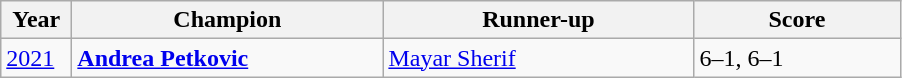<table class="wikitable">
<tr>
<th style="width:40px">Year</th>
<th style="width:200px">Champion</th>
<th style="width:200px">Runner-up</th>
<th style="width:130px" class="unsortable">Score</th>
</tr>
<tr>
<td><a href='#'>2021</a></td>
<td> <strong><a href='#'>Andrea Petkovic</a></strong></td>
<td> <a href='#'>Mayar Sherif</a></td>
<td>6–1, 6–1</td>
</tr>
</table>
